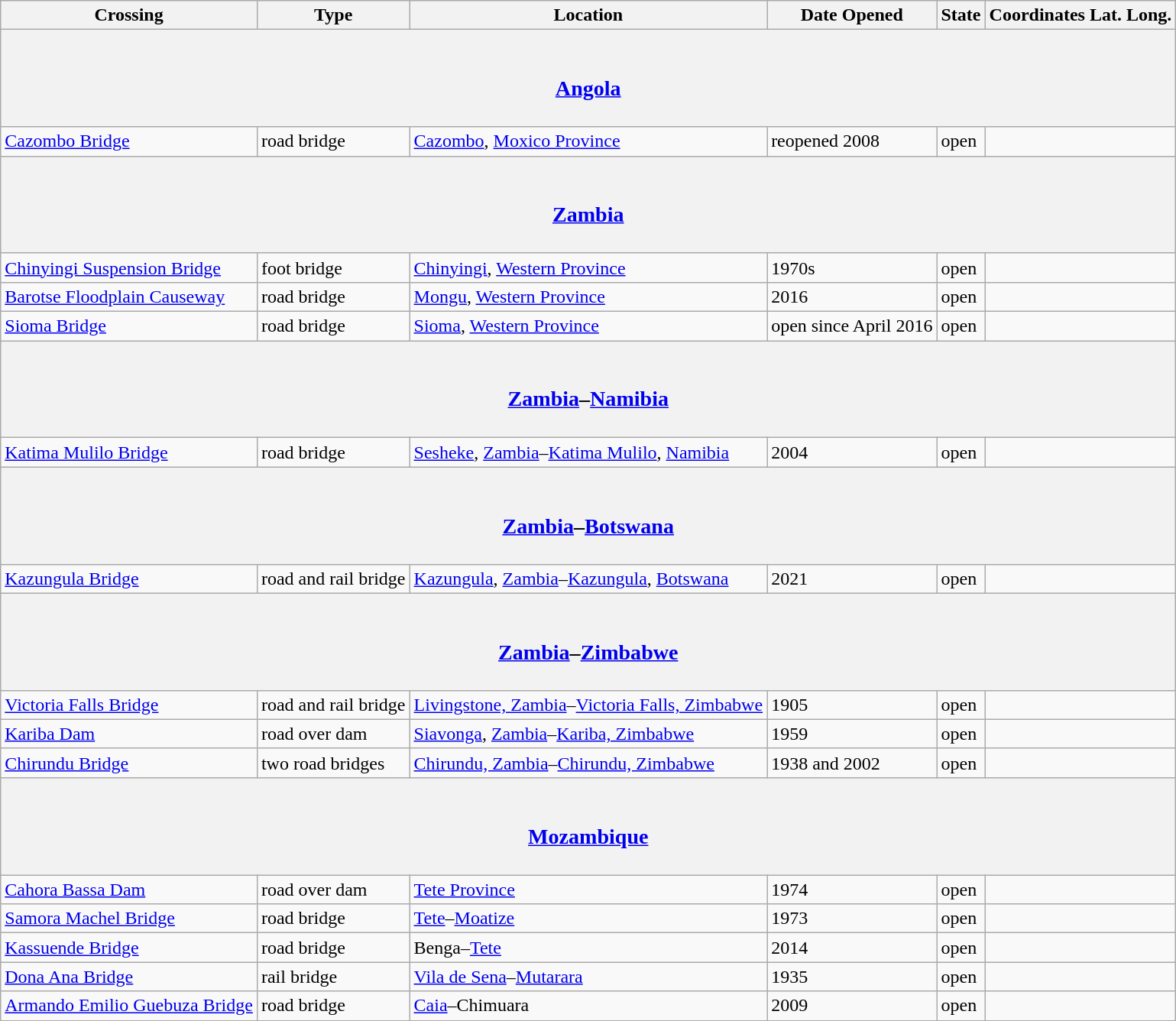<table class="wikitable">
<tr>
<th>Crossing</th>
<th>Type</th>
<th>Location</th>
<th>Date Opened</th>
<th>State</th>
<th>Coordinates Lat. Long.</th>
</tr>
<tr>
<th colspan=6><br><h3><a href='#'>Angola</a></h3></th>
</tr>
<tr>
<td><a href='#'>Cazombo Bridge</a></td>
<td>road bridge</td>
<td><a href='#'>Cazombo</a>, <a href='#'>Moxico Province</a></td>
<td>reopened 2008</td>
<td>open</td>
<td></td>
</tr>
<tr>
<th colspan=6><br><h3><a href='#'>Zambia</a></h3></th>
</tr>
<tr>
<td><a href='#'>Chinyingi Suspension Bridge</a></td>
<td>foot bridge</td>
<td><a href='#'>Chinyingi</a>, <a href='#'>Western Province</a></td>
<td>1970s</td>
<td>open</td>
<td></td>
</tr>
<tr>
<td><a href='#'>Barotse Floodplain Causeway</a></td>
<td>road bridge</td>
<td><a href='#'>Mongu</a>, <a href='#'>Western Province</a></td>
<td>2016</td>
<td>open</td>
<td></td>
</tr>
<tr>
<td><a href='#'>Sioma Bridge</a></td>
<td>road bridge</td>
<td><a href='#'>Sioma</a>, <a href='#'>Western Province</a></td>
<td>open since April 2016</td>
<td>open</td>
<td></td>
</tr>
<tr>
<th colspan=6><br><h3><a href='#'>Zambia</a>–<a href='#'>Namibia</a></h3></th>
</tr>
<tr>
<td><a href='#'>Katima Mulilo Bridge</a></td>
<td>road bridge</td>
<td><a href='#'>Sesheke</a>, <a href='#'>Zambia</a>–<a href='#'>Katima Mulilo</a>, <a href='#'>Namibia</a></td>
<td>2004</td>
<td>open</td>
<td></td>
</tr>
<tr>
<th colspan=6><br><h3><a href='#'>Zambia</a>–<a href='#'>Botswana</a></h3></th>
</tr>
<tr>
<td><a href='#'>Kazungula Bridge</a></td>
<td>road and rail bridge</td>
<td><a href='#'>Kazungula</a>, <a href='#'>Zambia</a>–<a href='#'>Kazungula</a>, <a href='#'>Botswana</a></td>
<td>2021<br></td>
<td>open</td>
<td></td>
</tr>
<tr>
<th colspan=6><br><h3><a href='#'>Zambia</a>–<a href='#'>Zimbabwe</a></h3></th>
</tr>
<tr>
<td><a href='#'>Victoria Falls Bridge</a></td>
<td>road and rail bridge</td>
<td><a href='#'>Livingstone, Zambia</a>–<a href='#'>Victoria Falls, Zimbabwe</a></td>
<td>1905</td>
<td>open</td>
<td></td>
</tr>
<tr>
<td><a href='#'>Kariba Dam</a></td>
<td>road over dam</td>
<td><a href='#'>Siavonga</a>, <a href='#'>Zambia</a>–<a href='#'>Kariba, Zimbabwe</a></td>
<td>1959</td>
<td>open</td>
<td></td>
</tr>
<tr>
<td><a href='#'>Chirundu Bridge</a></td>
<td>two road bridges</td>
<td><a href='#'>Chirundu, Zambia</a>–<a href='#'>Chirundu, Zimbabwe</a></td>
<td>1938 and 2002</td>
<td>open</td>
<td></td>
</tr>
<tr>
<th colspan=6><br><h3><a href='#'>Mozambique</a></h3></th>
</tr>
<tr>
<td><a href='#'>Cahora Bassa Dam</a></td>
<td>road over dam</td>
<td><a href='#'>Tete Province</a></td>
<td>1974</td>
<td>open</td>
<td></td>
</tr>
<tr>
<td><a href='#'>Samora Machel Bridge</a></td>
<td>road bridge</td>
<td><a href='#'>Tete</a>–<a href='#'>Moatize</a></td>
<td>1973</td>
<td>open</td>
<td></td>
</tr>
<tr>
<td><a href='#'>Kassuende Bridge</a></td>
<td>road bridge</td>
<td>Benga–<a href='#'>Tete</a></td>
<td>2014</td>
<td>open</td>
<td></td>
</tr>
<tr>
<td><a href='#'>Dona Ana Bridge</a></td>
<td>rail bridge</td>
<td><a href='#'>Vila de Sena</a>–<a href='#'>Mutarara</a></td>
<td>1935</td>
<td>open</td>
<td></td>
</tr>
<tr>
<td><a href='#'>Armando Emilio Guebuza Bridge</a></td>
<td>road bridge</td>
<td><a href='#'>Caia</a>–Chimuara</td>
<td>2009</td>
<td>open</td>
<td></td>
</tr>
<tr>
</tr>
</table>
